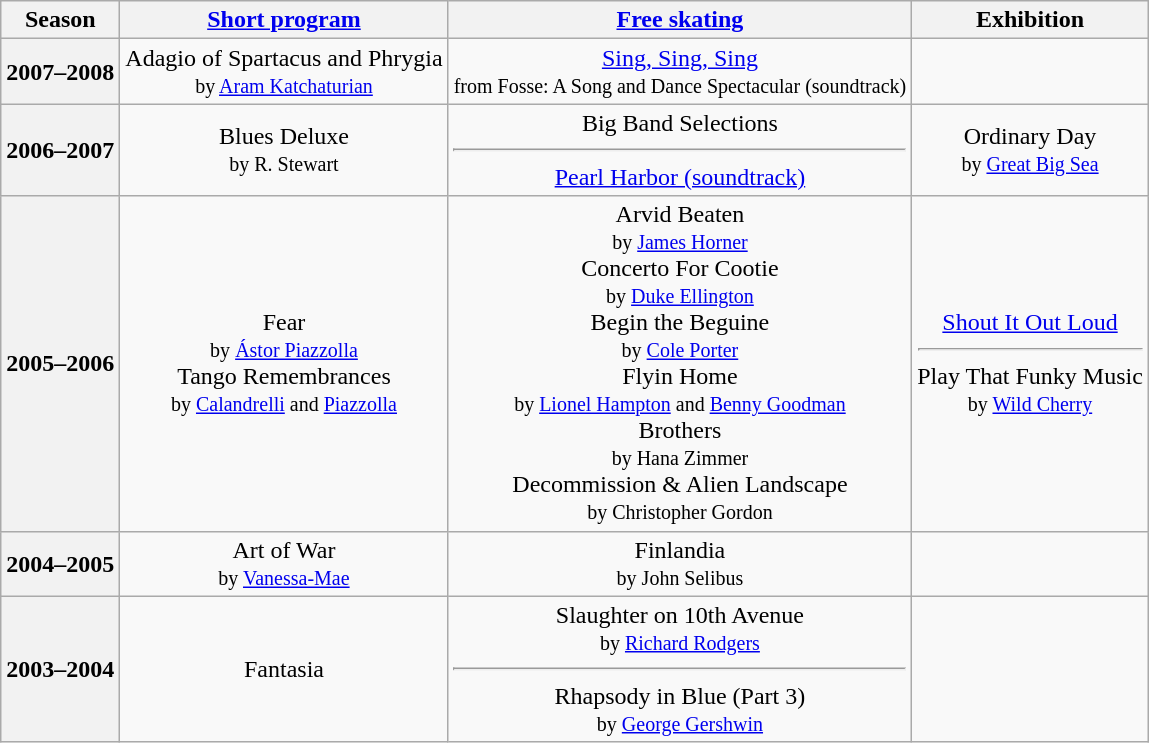<table class="wikitable" style="text-align:center">
<tr>
<th>Season</th>
<th><a href='#'>Short program</a></th>
<th><a href='#'>Free skating</a></th>
<th>Exhibition</th>
</tr>
<tr>
<th>2007–2008</th>
<td>Adagio of Spartacus and Phrygia <br><small> by <a href='#'>Aram Katchaturian</a></small></td>
<td><a href='#'>Sing, Sing, Sing</a> <br><small> from Fosse: A Song and Dance Spectacular (soundtrack)</small></td>
<td></td>
</tr>
<tr>
<th>2006–2007</th>
<td>Blues Deluxe <br><small> by R. Stewart</small></td>
<td>Big Band Selections <hr> <a href='#'>Pearl Harbor (soundtrack)</a></td>
<td>Ordinary Day <br><small>by <a href='#'>Great Big Sea</a></small></td>
</tr>
<tr>
<th>2005–2006</th>
<td>Fear <br><small> by <a href='#'>Ástor Piazzolla</a> </small> <br> Tango Remembrances <br><small> by <a href='#'>Calandrelli</a> and <a href='#'>Piazzolla</a></small></td>
<td>Arvid Beaten <br><small> by <a href='#'>James Horner</a> </small><br>Concerto For Cootie <br><small> by <a href='#'>Duke Ellington</a> </small><br>Begin the Beguine <br><small> by <a href='#'>Cole Porter</a> </small><br> Flyin Home <br><small> by <a href='#'>Lionel Hampton</a> and <a href='#'>Benny Goodman</a> </small><br> Brothers <br><small> by Hana Zimmer </small><br>Decommission & Alien Landscape <br><small> by Christopher Gordon </small></td>
<td><a href='#'>Shout It Out Loud</a> <hr> Play That Funky Music <br><small> by <a href='#'>Wild Cherry</a></small></td>
</tr>
<tr>
<th>2004–2005</th>
<td>Art of War<br><small> by <a href='#'>Vanessa-Mae</a></small></td>
<td>Finlandia <br><small>by John Selibus</small></td>
<td></td>
</tr>
<tr>
<th>2003–2004</th>
<td>Fantasia</td>
<td>Slaughter on 10th Avenue <br><small> by <a href='#'>Richard Rodgers</a> </small> <hr> Rhapsody in Blue (Part 3) <br><small>by <a href='#'>George Gershwin</a></small></td>
<td></td>
</tr>
</table>
